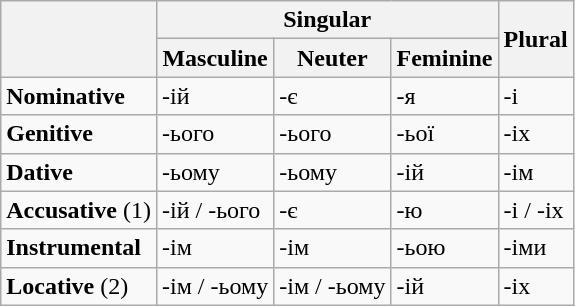<table align=center class="wikitable">
<tr>
<th rowspan="2"></th>
<th colspan="3" align="center">Singular</th>
<th rowspan="2" align="center">Plural</th>
</tr>
<tr>
<th>Masculine</th>
<th>Neuter</th>
<th>Feminine</th>
</tr>
<tr>
<td><strong>Nominative</strong></td>
<td>-ій</td>
<td>-є</td>
<td>-я</td>
<td>-і</td>
</tr>
<tr>
<td><strong>Genitive</strong></td>
<td>-ього</td>
<td>-ього</td>
<td>-ьої</td>
<td>-іх</td>
</tr>
<tr>
<td><strong>Dative</strong></td>
<td>-ьому</td>
<td>-ьому</td>
<td>-ій</td>
<td>-ім</td>
</tr>
<tr>
<td><strong>Accusative</strong> (1)</td>
<td>-ій / -ього</td>
<td>-є</td>
<td>-ю</td>
<td>-і / -іх</td>
</tr>
<tr>
<td><strong>Instrumental</strong></td>
<td>-ім</td>
<td>-ім</td>
<td>-ьою</td>
<td>-іми</td>
</tr>
<tr>
<td><strong>Locative</strong> (2)</td>
<td>-ім / -ьому</td>
<td>-ім / -ьому</td>
<td>-ій</td>
<td>-іх</td>
</tr>
</table>
